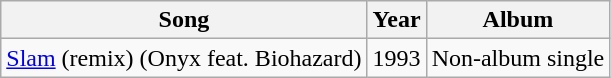<table class="wikitable">
<tr>
<th>Song</th>
<th>Year</th>
<th>Album</th>
</tr>
<tr>
<td><a href='#'>Slam</a> (remix) (Onyx feat. Biohazard)</td>
<td>1993</td>
<td>Non-album single</td>
</tr>
</table>
